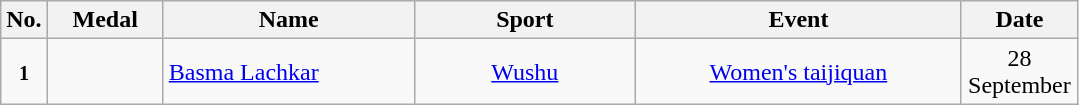<table class="wikitable" style="font-size:100%; text-align:center">
<tr>
<th width="10">No.</th>
<th width="70">Medal</th>
<th width="160">Name</th>
<th width="140">Sport</th>
<th width="210">Event</th>
<th width="70">Date</th>
</tr>
<tr>
<td><small><strong>1</strong></small></td>
<td></td>
<td align=left><a href='#'>Basma Lachkar</a></td>
<td> <a href='#'>Wushu</a></td>
<td><a href='#'>Women's taijiquan</a></td>
<td>28 September</td>
</tr>
</table>
